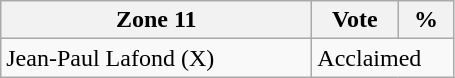<table class="wikitable">
<tr>
<th bgcolor="#DDDDFF" width="200px">Zone 11</th>
<th bgcolor="#DDDDFF" width="50px">Vote</th>
<th bgcolor="#DDDDFF" width="30px">%</th>
</tr>
<tr>
<td>Jean-Paul Lafond (X)</td>
<td colspan="2">Acclaimed</td>
</tr>
</table>
